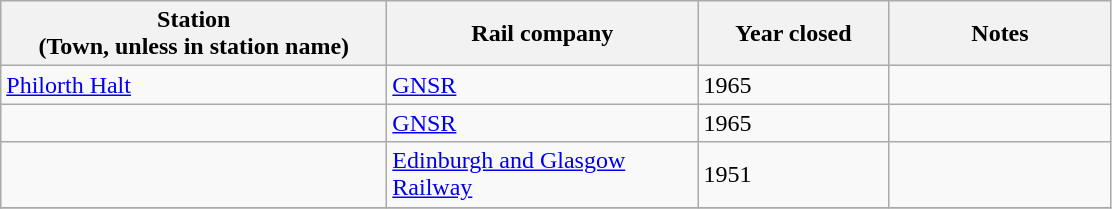<table class="wikitable sortable">
<tr>
<th style="width:250px">Station<br>(Town, unless in station name)</th>
<th style="width:200px">Rail company</th>
<th style="width:120px">Year closed</th>
<th style="width:20%">Notes</th>
</tr>
<tr>
<td><a href='#'>Philorth Halt</a></td>
<td><a href='#'>GNSR</a></td>
<td>1965</td>
<td></td>
</tr>
<tr>
<td></td>
<td><a href='#'>GNSR</a></td>
<td>1965</td>
<td></td>
</tr>
<tr>
<td></td>
<td><a href='#'>Edinburgh and Glasgow Railway</a></td>
<td>1951</td>
<td></td>
</tr>
<tr>
</tr>
</table>
